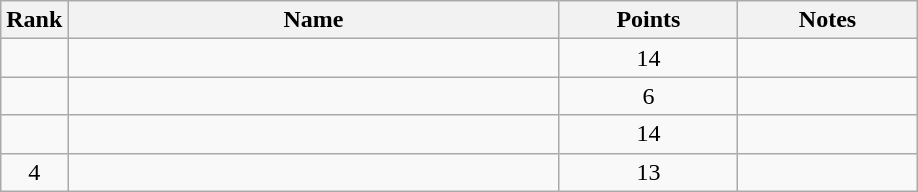<table class="wikitable sortable" style="text-align:center;">
<tr>
<th>Rank</th>
<th style="width:20em;">Name</th>
<th style="width:7em;">Points</th>
<th style="width:7em;">Notes</th>
</tr>
<tr>
<td></td>
<td align=left></td>
<td>14</td>
<td></td>
</tr>
<tr>
<td></td>
<td align=left></td>
<td>6</td>
<td></td>
</tr>
<tr>
<td></td>
<td align=left></td>
<td>14</td>
<td></td>
</tr>
<tr>
<td>4</td>
<td align=left></td>
<td>13</td>
<td></td>
</tr>
</table>
